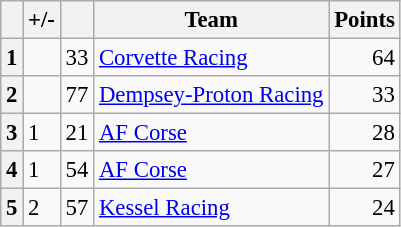<table class="wikitable" style="font-size:95%;">
<tr>
<th scope="col"></th>
<th scope="col">+/-</th>
<th scope="col"></th>
<th scope="col">Team</th>
<th scope="col">Points</th>
</tr>
<tr>
<th align="center">1</th>
<td align="left"></td>
<td align="center">33</td>
<td> <a href='#'>Corvette Racing</a></td>
<td align="right">64</td>
</tr>
<tr>
<th align="center">2</th>
<td align="left"></td>
<td align="center">77</td>
<td> <a href='#'>Dempsey-Proton Racing</a></td>
<td align="right">33</td>
</tr>
<tr>
<th align="center">3</th>
<td align="left"> 1</td>
<td align="center">21</td>
<td> <a href='#'>AF Corse</a></td>
<td align="right">28</td>
</tr>
<tr>
<th align="center">4</th>
<td align="left"> 1</td>
<td align="center">54</td>
<td> <a href='#'>AF Corse</a></td>
<td align="right">27</td>
</tr>
<tr>
<th align="center">5</th>
<td align="left"> 2</td>
<td align="center">57</td>
<td> <a href='#'>Kessel Racing</a></td>
<td align="right">24</td>
</tr>
</table>
